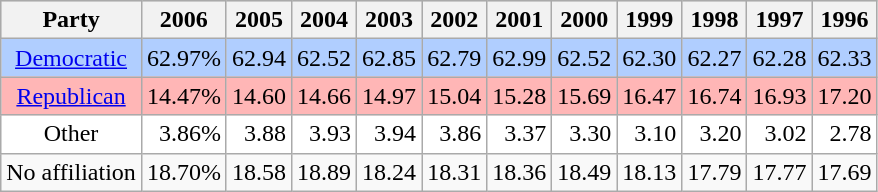<table class="wikitable" style="text-align:right; margin:1em;">
<tr style="background:lightgrey;">
<th>Party</th>
<th>2006</th>
<th>2005</th>
<th>2004</th>
<th>2003</th>
<th>2002</th>
<th>2001</th>
<th>2000</th>
<th>1999</th>
<th>1998</th>
<th>1997</th>
<th>1996</th>
</tr>
<tr style="background:#B0CEFF;">
<td style="text-align:center;"><a href='#'>Democratic</a></td>
<td>62.97%</td>
<td>62.94</td>
<td>62.52</td>
<td>62.85</td>
<td>62.79</td>
<td>62.99</td>
<td>62.52</td>
<td>62.30</td>
<td>62.27</td>
<td>62.28</td>
<td>62.33</td>
</tr>
<tr style="background:#FFB6B6;">
<td style="text-align:center;"><a href='#'>Republican</a></td>
<td>14.47%</td>
<td>14.60</td>
<td>14.66</td>
<td>14.97</td>
<td>15.04</td>
<td>15.28</td>
<td>15.69</td>
<td>16.47</td>
<td>16.74</td>
<td>16.93</td>
<td>17.20</td>
</tr>
<tr style="background:white;">
<td style="text-align:center;">Other</td>
<td>3.86%</td>
<td>3.88</td>
<td>3.93</td>
<td>3.94</td>
<td>3.86</td>
<td>3.37</td>
<td>3.30</td>
<td>3.10</td>
<td>3.20</td>
<td>3.02</td>
<td>2.78</td>
</tr>
<tr>
<td style="text-align:center;">No affiliation</td>
<td>18.70%</td>
<td>18.58</td>
<td>18.89</td>
<td>18.24</td>
<td>18.31</td>
<td>18.36</td>
<td>18.49</td>
<td>18.13</td>
<td>17.79</td>
<td>17.77</td>
<td>17.69</td>
</tr>
</table>
